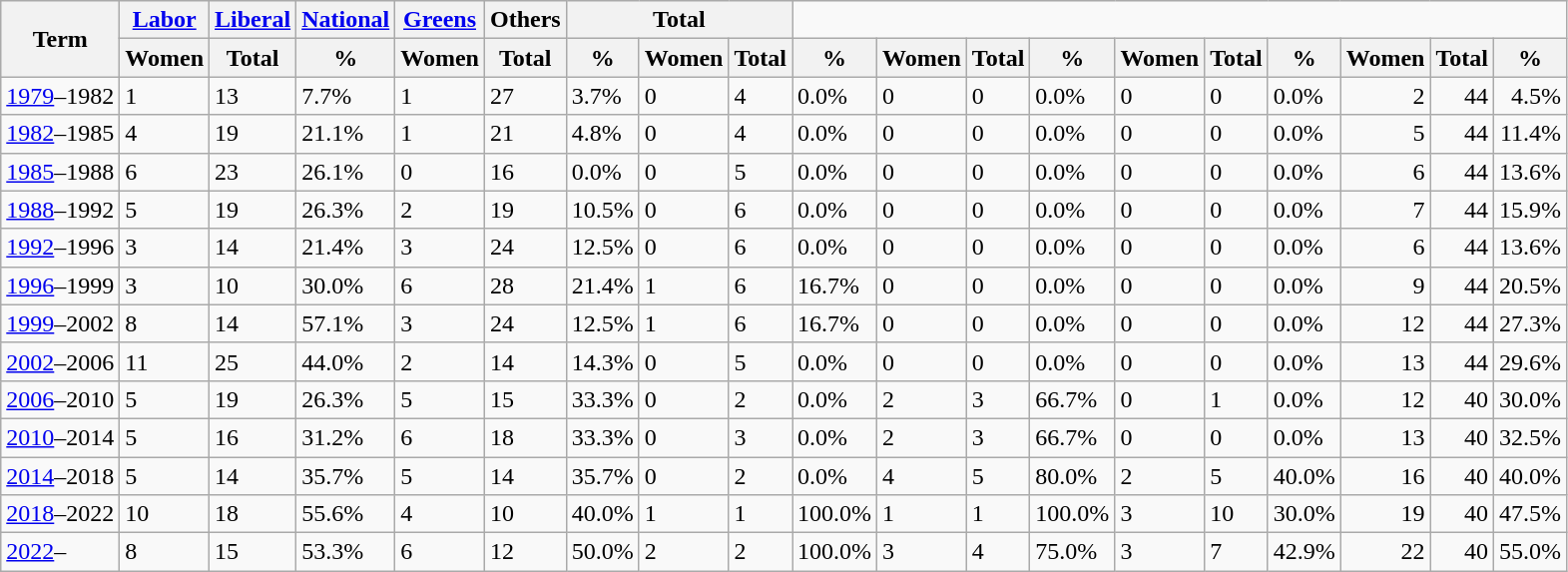<table class="wikitable">
<tr>
<th rowspan=2>Term</th>
<th><a href='#'>Labor</a></th>
<th><a href='#'>Liberal</a></th>
<th><a href='#'>National</a></th>
<th><a href='#'>Greens</a></th>
<th>Others</th>
<th colspan=3>Total</th>
</tr>
<tr>
<th>Women</th>
<th>Total</th>
<th>%</th>
<th>Women</th>
<th>Total</th>
<th>%</th>
<th>Women</th>
<th>Total</th>
<th>%</th>
<th>Women</th>
<th>Total</th>
<th>%</th>
<th>Women</th>
<th>Total</th>
<th>%</th>
<th>Women</th>
<th>Total</th>
<th>%</th>
</tr>
<tr>
<td><a href='#'>1979</a>–1982</td>
<td>1</td>
<td>13</td>
<td>7.7%</td>
<td>1</td>
<td>27</td>
<td>3.7%</td>
<td>0</td>
<td>4</td>
<td>0.0%</td>
<td>0</td>
<td>0</td>
<td>0.0%</td>
<td>0</td>
<td>0</td>
<td>0.0%</td>
<td align=right>2</td>
<td align=right>44</td>
<td align=right>4.5%</td>
</tr>
<tr>
<td><a href='#'>1982</a>–1985</td>
<td>4</td>
<td>19</td>
<td>21.1%</td>
<td>1</td>
<td>21</td>
<td>4.8%</td>
<td>0</td>
<td>4</td>
<td>0.0%</td>
<td>0</td>
<td>0</td>
<td>0.0%</td>
<td>0</td>
<td>0</td>
<td>0.0%</td>
<td align=right>5</td>
<td align=right>44</td>
<td align=right>11.4%</td>
</tr>
<tr>
<td><a href='#'>1985</a>–1988</td>
<td>6</td>
<td>23</td>
<td>26.1%</td>
<td>0</td>
<td>16</td>
<td>0.0%</td>
<td>0</td>
<td>5</td>
<td>0.0%</td>
<td>0</td>
<td>0</td>
<td>0.0%</td>
<td>0</td>
<td>0</td>
<td>0.0%</td>
<td align=right>6</td>
<td align=right>44</td>
<td align=right>13.6%</td>
</tr>
<tr>
<td><a href='#'>1988</a>–1992</td>
<td>5</td>
<td>19</td>
<td>26.3%</td>
<td>2</td>
<td>19</td>
<td>10.5%</td>
<td>0</td>
<td>6</td>
<td>0.0%</td>
<td>0</td>
<td>0</td>
<td>0.0%</td>
<td>0</td>
<td>0</td>
<td>0.0%</td>
<td align=right>7</td>
<td align=right>44</td>
<td align=right>15.9%</td>
</tr>
<tr>
<td><a href='#'>1992</a>–1996</td>
<td>3</td>
<td>14</td>
<td>21.4%</td>
<td>3</td>
<td>24</td>
<td>12.5%</td>
<td>0</td>
<td>6</td>
<td>0.0%</td>
<td>0</td>
<td>0</td>
<td>0.0%</td>
<td>0</td>
<td>0</td>
<td>0.0%</td>
<td align=right>6</td>
<td align=right>44</td>
<td align=right>13.6%</td>
</tr>
<tr>
<td><a href='#'>1996</a>–1999</td>
<td>3</td>
<td>10</td>
<td>30.0%</td>
<td>6</td>
<td>28</td>
<td>21.4%</td>
<td>1</td>
<td>6</td>
<td>16.7%</td>
<td>0</td>
<td>0</td>
<td>0.0%</td>
<td>0</td>
<td>0</td>
<td>0.0%</td>
<td align=right>9</td>
<td align=right>44</td>
<td align=right>20.5%</td>
</tr>
<tr>
<td><a href='#'>1999</a>–2002</td>
<td>8</td>
<td>14</td>
<td>57.1%</td>
<td>3</td>
<td>24</td>
<td>12.5%</td>
<td>1</td>
<td>6</td>
<td>16.7%</td>
<td>0</td>
<td>0</td>
<td>0.0%</td>
<td>0</td>
<td>0</td>
<td>0.0%</td>
<td align=right>12</td>
<td align=right>44</td>
<td align=right>27.3%</td>
</tr>
<tr>
<td><a href='#'>2002</a>–2006</td>
<td>11</td>
<td>25</td>
<td>44.0%</td>
<td>2</td>
<td>14</td>
<td>14.3%</td>
<td>0</td>
<td>5</td>
<td>0.0%</td>
<td>0</td>
<td>0</td>
<td>0.0%</td>
<td>0</td>
<td>0</td>
<td>0.0%</td>
<td align=right>13</td>
<td align=right>44</td>
<td align=right>29.6%</td>
</tr>
<tr>
<td><a href='#'>2006</a>–2010</td>
<td>5</td>
<td>19</td>
<td>26.3%</td>
<td>5</td>
<td>15</td>
<td>33.3%</td>
<td>0</td>
<td>2</td>
<td>0.0%</td>
<td>2</td>
<td>3</td>
<td>66.7%</td>
<td>0</td>
<td>1</td>
<td>0.0%</td>
<td align=right>12</td>
<td align=right>40</td>
<td align=right>30.0%</td>
</tr>
<tr>
<td><a href='#'>2010</a>–2014</td>
<td>5</td>
<td>16</td>
<td>31.2%</td>
<td>6</td>
<td>18</td>
<td>33.3%</td>
<td>0</td>
<td>3</td>
<td>0.0%</td>
<td>2</td>
<td>3</td>
<td>66.7%</td>
<td>0</td>
<td>0</td>
<td>0.0%</td>
<td align=right>13</td>
<td align=right>40</td>
<td align=right>32.5%</td>
</tr>
<tr>
<td><a href='#'>2014</a>–2018</td>
<td>5</td>
<td>14</td>
<td>35.7%</td>
<td>5</td>
<td>14</td>
<td>35.7%</td>
<td>0</td>
<td>2</td>
<td>0.0%</td>
<td>4</td>
<td>5</td>
<td>80.0%</td>
<td>2</td>
<td>5</td>
<td>40.0%</td>
<td align=right>16</td>
<td align=right>40</td>
<td align=right>40.0%</td>
</tr>
<tr>
<td><a href='#'>2018</a>–2022</td>
<td>10</td>
<td>18</td>
<td>55.6%</td>
<td>4</td>
<td>10</td>
<td>40.0%</td>
<td>1</td>
<td>1</td>
<td>100.0%</td>
<td>1</td>
<td>1</td>
<td>100.0%</td>
<td>3</td>
<td>10</td>
<td>30.0%</td>
<td align=right>19</td>
<td align=right>40</td>
<td align=right>47.5%</td>
</tr>
<tr>
<td><a href='#'>2022</a>–</td>
<td>8</td>
<td>15</td>
<td>53.3%</td>
<td>6</td>
<td>12</td>
<td>50.0%</td>
<td>2</td>
<td>2</td>
<td>100.0%</td>
<td>3</td>
<td>4</td>
<td>75.0%</td>
<td>3</td>
<td>7</td>
<td>42.9%</td>
<td align=right>22</td>
<td align=right>40</td>
<td align=right>55.0%</td>
</tr>
</table>
